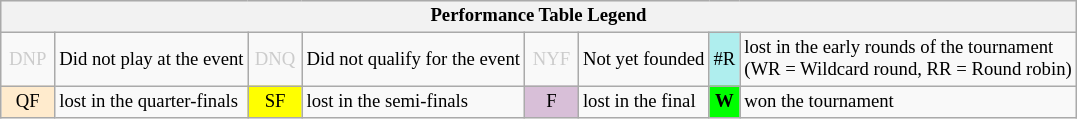<table class="wikitable" style="font-size:78%;">
<tr style="background:#efefef;">
<th colspan="8">Performance Table Legend</th>
</tr>
<tr>
<td style="color:#ccc; text-align:center; width:30px;">DNP</td>
<td>Did not play at the event</td>
<td style="color:#ccc; text-align:center; width:30px;">DNQ</td>
<td>Did not qualify for the event</td>
<td style="color:#ccc; text-align:center; width:30px;">NYF</td>
<td>Not yet founded</td>
<td style="text-align:center; background:#afeeee;">#R</td>
<td>lost in the early rounds of the tournament<br>(WR = Wildcard round, RR = Round robin)</td>
</tr>
<tr>
<td style="text-align:center; background:#ffebcd;">QF</td>
<td>lost in the quarter-finals</td>
<td style="text-align:center; background:yellow;">SF</td>
<td>lost in the semi-finals</td>
<td style="text-align:center; background:thistle;">F</td>
<td>lost in the final</td>
<td style="text-align:center; background:#0f0;"><strong>W</strong></td>
<td>won the tournament</td>
</tr>
</table>
